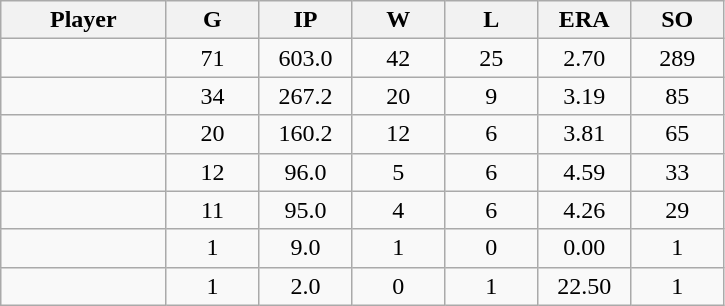<table class="wikitable sortable">
<tr>
<th bgcolor="#DDDDFF" width="16%">Player</th>
<th bgcolor="#DDDDFF" width="9%">G</th>
<th bgcolor="#DDDDFF" width="9%">IP</th>
<th bgcolor="#DDDDFF" width="9%">W</th>
<th bgcolor="#DDDDFF" width="9%">L</th>
<th bgcolor="#DDDDFF" width="9%">ERA</th>
<th bgcolor="#DDDDFF" width="9%">SO</th>
</tr>
<tr align="center">
<td></td>
<td>71</td>
<td>603.0</td>
<td>42</td>
<td>25</td>
<td>2.70</td>
<td>289</td>
</tr>
<tr align="center">
<td></td>
<td>34</td>
<td>267.2</td>
<td>20</td>
<td>9</td>
<td>3.19</td>
<td>85</td>
</tr>
<tr align="center">
<td></td>
<td>20</td>
<td>160.2</td>
<td>12</td>
<td>6</td>
<td>3.81</td>
<td>65</td>
</tr>
<tr align="center">
<td></td>
<td>12</td>
<td>96.0</td>
<td>5</td>
<td>6</td>
<td>4.59</td>
<td>33</td>
</tr>
<tr align="center">
<td></td>
<td>11</td>
<td>95.0</td>
<td>4</td>
<td>6</td>
<td>4.26</td>
<td>29</td>
</tr>
<tr align="center">
<td></td>
<td>1</td>
<td>9.0</td>
<td>1</td>
<td>0</td>
<td>0.00</td>
<td>1</td>
</tr>
<tr align="center">
<td></td>
<td>1</td>
<td>2.0</td>
<td>0</td>
<td>1</td>
<td>22.50</td>
<td>1</td>
</tr>
</table>
